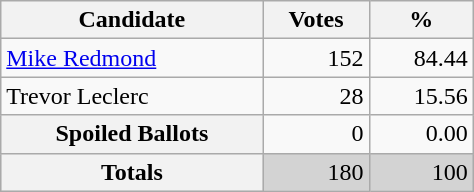<table class="wikitable" width="25%">
<tr>
<th>Candidate</th>
<th>Votes</th>
<th>%</th>
</tr>
<tr>
<td><a href='#'>Mike Redmond</a></td>
<td align="right">152</td>
<td align="right">84.44</td>
</tr>
<tr>
<td>Trevor Leclerc</td>
<td align="right">28</td>
<td align="right">15.56</td>
</tr>
<tr>
<th>Spoiled Ballots</th>
<td align="right">0</td>
<td align="right">0.00</td>
</tr>
<tr bgcolor=lightgrey>
<th>Totals</th>
<td align="right">180</td>
<td align="right">100</td>
</tr>
</table>
